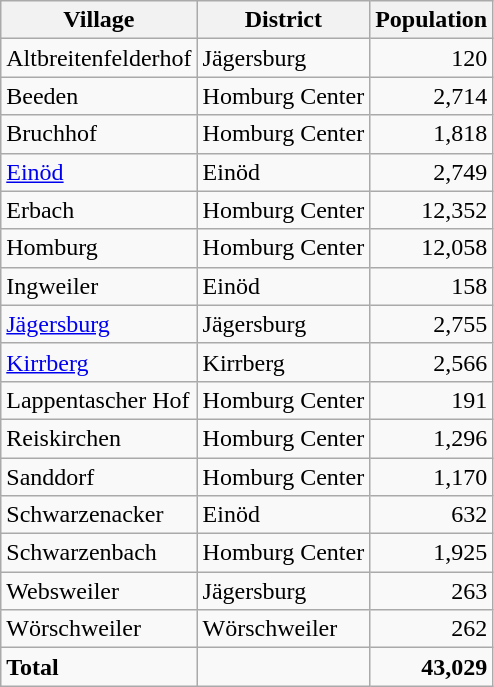<table class="wikitable sortable">
<tr>
<th>Village</th>
<th>District</th>
<th>Population</th>
</tr>
<tr>
<td>Altbreitenfelderhof</td>
<td>Jägersburg</td>
<td align="right">120</td>
</tr>
<tr>
<td>Beeden</td>
<td>Homburg Center</td>
<td align="right">2,714</td>
</tr>
<tr>
<td>Bruchhof</td>
<td>Homburg Center</td>
<td align="right">1,818</td>
</tr>
<tr>
<td><a href='#'>Einöd</a></td>
<td>Einöd</td>
<td align="right">2,749</td>
</tr>
<tr>
<td>Erbach</td>
<td>Homburg Center</td>
<td align="right">12,352</td>
</tr>
<tr>
<td>Homburg</td>
<td>Homburg Center</td>
<td align="right">12,058</td>
</tr>
<tr>
<td>Ingweiler</td>
<td>Einöd</td>
<td align="right">158</td>
</tr>
<tr>
<td><a href='#'>Jägersburg</a></td>
<td>Jägersburg</td>
<td align="right">2,755</td>
</tr>
<tr>
<td><a href='#'>Kirrberg</a></td>
<td>Kirrberg</td>
<td align="right">2,566</td>
</tr>
<tr>
<td>Lappentascher Hof</td>
<td>Homburg Center</td>
<td align="right">191</td>
</tr>
<tr>
<td>Reiskirchen</td>
<td>Homburg Center</td>
<td align="right">1,296</td>
</tr>
<tr>
<td>Sanddorf</td>
<td>Homburg Center</td>
<td align="right">1,170</td>
</tr>
<tr>
<td>Schwarzenacker</td>
<td>Einöd</td>
<td align="right">632</td>
</tr>
<tr>
<td>Schwarzenbach</td>
<td>Homburg Center</td>
<td align="right">1,925</td>
</tr>
<tr>
<td>Websweiler</td>
<td>Jägersburg</td>
<td align="right">263</td>
</tr>
<tr>
<td>Wörschweiler</td>
<td>Wörschweiler</td>
<td align="right">262</td>
</tr>
<tr>
<td><strong>Total</strong></td>
<td> </td>
<td align="right"><strong>43,029</strong></td>
</tr>
</table>
